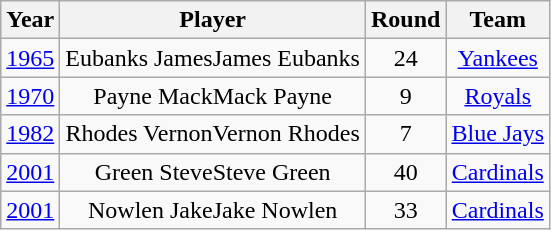<table class="wikitable sortable">
<tr>
<th>Year</th>
<th>Player</th>
<th>Round</th>
<th>Team</th>
</tr>
<tr valign="center">
<td align="center"><a href='#'>1965</a></td>
<td align="center"><span>Eubanks James</span>James Eubanks</td>
<td align="center">24</td>
<td align="center"><a href='#'>Yankees</a></td>
</tr>
<tr valign="center">
<td align="center"><a href='#'>1970</a></td>
<td align="center"><span>Payne Mack</span>Mack Payne</td>
<td align="center">9</td>
<td align="center"><a href='#'>Royals</a></td>
</tr>
<tr valign="center">
<td align="center"><a href='#'>1982</a></td>
<td align="center"><span>Rhodes Vernon</span>Vernon Rhodes</td>
<td align="center">7</td>
<td align="center"><a href='#'>Blue Jays</a></td>
</tr>
<tr valign="center">
<td align="center"><a href='#'>2001</a></td>
<td align="center"><span>Green Steve</span>Steve Green</td>
<td align="center">40</td>
<td align="center"><a href='#'>Cardinals</a></td>
</tr>
<tr valign="center">
<td align="center"><a href='#'>2001</a></td>
<td align="center"><span>Nowlen Jake</span>Jake Nowlen</td>
<td align="center">33</td>
<td align="center"><a href='#'>Cardinals</a></td>
</tr>
</table>
